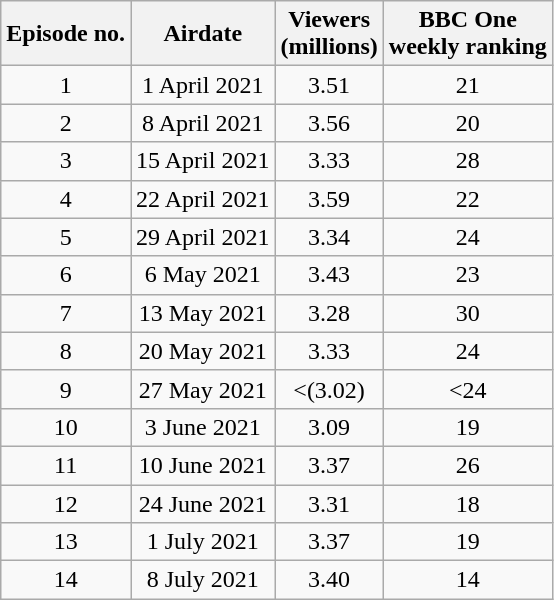<table class="wikitable" style="text-align:center;">
<tr>
<th>Episode no.</th>
<th>Airdate</th>
<th>Viewers<br>(millions)</th>
<th>BBC One<br>weekly ranking</th>
</tr>
<tr>
<td>1</td>
<td>1 April 2021</td>
<td>3.51</td>
<td>21</td>
</tr>
<tr>
<td>2</td>
<td>8 April 2021</td>
<td>3.56</td>
<td>20</td>
</tr>
<tr>
<td>3</td>
<td>15 April 2021</td>
<td>3.33</td>
<td>28</td>
</tr>
<tr>
<td>4</td>
<td>22 April 2021</td>
<td>3.59</td>
<td>22</td>
</tr>
<tr>
<td>5</td>
<td>29 April 2021</td>
<td>3.34</td>
<td>24</td>
</tr>
<tr>
<td>6</td>
<td>6 May 2021</td>
<td>3.43</td>
<td>23</td>
</tr>
<tr>
<td>7</td>
<td>13 May 2021</td>
<td>3.28</td>
<td>30</td>
</tr>
<tr>
<td>8</td>
<td>20 May 2021</td>
<td>3.33</td>
<td>24</td>
</tr>
<tr>
<td>9</td>
<td>27 May 2021</td>
<td><(3.02)</td>
<td><24</td>
</tr>
<tr>
<td>10</td>
<td>3 June 2021</td>
<td>3.09</td>
<td>19</td>
</tr>
<tr>
<td>11</td>
<td>10 June 2021</td>
<td>3.37</td>
<td>26</td>
</tr>
<tr>
<td>12</td>
<td>24 June 2021</td>
<td>3.31</td>
<td>18</td>
</tr>
<tr>
<td>13</td>
<td>1 July 2021</td>
<td>3.37</td>
<td>19</td>
</tr>
<tr>
<td>14</td>
<td>8 July 2021</td>
<td>3.40</td>
<td>14</td>
</tr>
</table>
